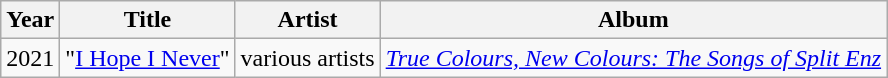<table class="wikitable plainrowheaders" style="text-align:center;">
<tr>
<th>Year</th>
<th>Title</th>
<th>Artist</th>
<th>Album</th>
</tr>
<tr>
<td>2021</td>
<td>"<a href='#'>I Hope I Never</a>"</td>
<td>various artists</td>
<td><em><a href='#'>True Colours, New Colours: The Songs of Split Enz</a></em></td>
</tr>
</table>
